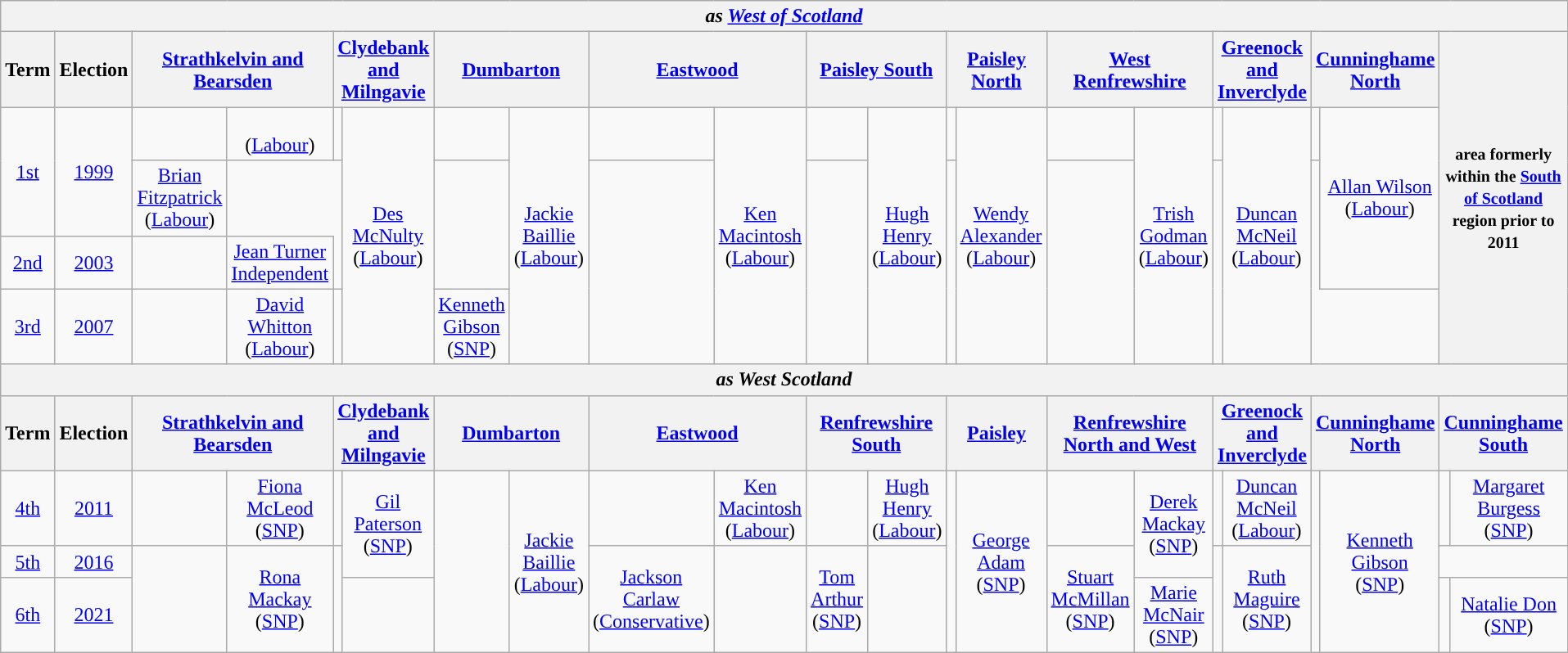<table class="wikitable" style="text-align:center">
<tr>
<th colspan="22"><em>as <a href='#'>West of Scotland</a></em></th>
</tr>
<tr>
<th>Term</th>
<th>Election</th>
<th colspan="2"><a href='#'>Strathkelvin and Bearsden</a></th>
<th colspan="2"><a href='#'>Clydebank and Milngavie</a></th>
<th colspan="2"><a href='#'>Dumbarton</a></th>
<th colspan="2"><a href='#'>Eastwood</a></th>
<th colspan="2"><a href='#'>Paisley South</a></th>
<th colspan="2"><a href='#'>Paisley North</a></th>
<th colspan="2"><a href='#'>West Renfrewshire</a></th>
<th colspan="2"><a href='#'>Greenock and Inverclyde</a></th>
<th colspan="2"><a href='#'>Cunninghame North</a></th>
<th colspan="2" rowspan="5"><small>area formerly within the <a href='#'>South of Scotland</a> region prior to 2011</small></th>
</tr>
<tr>
<td rowspan="2"><a href='#'>1st</a></td>
<td rowspan="2"><a href='#'>1999</a></td>
<td></td>
<td><br>(<a href='#'>Labour</a>)</td>
<td></td>
<td rowspan="4"><a href='#'>Des McNulty</a><br>(<a href='#'>Labour</a>)</td>
<td></td>
<td rowspan="4"><a href='#'>Jackie Baillie</a><br>(<a href='#'>Labour</a>)</td>
<td></td>
<td rowspan="4"><a href='#'>Ken Macintosh</a><br>(<a href='#'>Labour</a>)</td>
<td></td>
<td rowspan="4"><a href='#'>Hugh Henry</a><br>(<a href='#'>Labour</a>)</td>
<td></td>
<td rowspan="4"><a href='#'>Wendy Alexander</a><br>(<a href='#'>Labour</a>)</td>
<td></td>
<td rowspan="4"><a href='#'>Trish Godman</a><br>(<a href='#'>Labour</a>)</td>
<td></td>
<td rowspan="4"><a href='#'>Duncan McNeil</a><br>(<a href='#'>Labour</a>)</td>
<td></td>
<td rowspan="3"><a href='#'>Allan Wilson</a><br>(<a href='#'>Labour</a>)</td>
</tr>
<tr>
<td><a href='#'>Brian Fitzpatrick</a><br>(<a href='#'>Labour</a>)</td>
</tr>
<tr>
<td><a href='#'>2nd</a></td>
<td><a href='#'>2003</a></td>
<td></td>
<td><a href='#'>Jean Turner</a><br><a href='#'>Independent</a></td>
</tr>
<tr>
<td><a href='#'>3rd</a></td>
<td><a href='#'>2007</a></td>
<td></td>
<td><a href='#'>David Whitton</a><br>(<a href='#'>Labour</a>)</td>
<td></td>
<td><a href='#'>Kenneth Gibson</a><br>(<a href='#'>SNP</a>)</td>
</tr>
<tr>
<th colspan="22"><em>as West Scotland</em></th>
</tr>
<tr>
<th>Term</th>
<th>Election</th>
<th colspan="2"><a href='#'>Strathkelvin and Bearsden</a></th>
<th colspan="2"><a href='#'>Clydebank and Milngavie</a></th>
<th colspan="2"><a href='#'>Dumbarton</a></th>
<th colspan="2"><a href='#'>Eastwood</a></th>
<th colspan="2"><a href='#'>Renfrewshire South</a></th>
<th colspan="2"><a href='#'>Paisley</a></th>
<th colspan="2"><a href='#'>Renfrewshire North and West</a></th>
<th colspan="2"><a href='#'>Greenock and Inverclyde</a></th>
<th colspan="2"><a href='#'>Cunninghame North</a></th>
<th colspan="2"><a href='#'>Cunninghame South</a></th>
</tr>
<tr>
<td><a href='#'>4th</a></td>
<td><a href='#'>2011</a></td>
<td></td>
<td><a href='#'>Fiona McLeod</a><br>(<a href='#'>SNP</a>)</td>
<td></td>
<td rowspan="2"><a href='#'>Gil Paterson</a><br>(<a href='#'>SNP</a>)</td>
<td rowspan="3"></td>
<td rowspan="3"><a href='#'>Jackie Baillie</a><br>(<a href='#'>Labour</a>)</td>
<td></td>
<td><a href='#'>Ken Macintosh</a><br>(<a href='#'>Labour</a>)</td>
<td></td>
<td><a href='#'>Hugh Henry</a><br>(<a href='#'>Labour</a>)</td>
<td rowspan="3"></td>
<td rowspan="3"><a href='#'>George Adam</a><br>(<a href='#'>SNP</a>)</td>
<td></td>
<td rowspan="2"><a href='#'>Derek Mackay</a><br>(<a href='#'>SNP</a>)</td>
<td></td>
<td><a href='#'>Duncan McNeil</a><br>(<a href='#'>Labour</a>)</td>
<td rowspan="3"></td>
<td rowspan="3"><a href='#'>Kenneth Gibson</a><br>(<a href='#'>SNP</a>)</td>
<td></td>
<td><a href='#'>Margaret Burgess</a><br>(<a href='#'>SNP</a>)</td>
</tr>
<tr>
<td><a href='#'>5th</a></td>
<td><a href='#'>2016</a></td>
<td rowspan="2"></td>
<td rowspan="2"><a href='#'>Rona Mackay</a><br>(<a href='#'>SNP</a>)</td>
<td rowspan="2"></td>
<td rowspan="2"><a href='#'>Jackson Carlaw</a><br>(<a href='#'>Conservative</a>)</td>
<td rowspan="2"></td>
<td rowspan="2"><a href='#'>Tom Arthur</a><br>(<a href='#'>SNP</a>)</td>
<td rowspan="2"></td>
<td rowspan="2"><a href='#'>Stuart McMillan</a><br>(<a href='#'>SNP</a>)</td>
<td rowspan="2"></td>
<td rowspan="2"><a href='#'>Ruth Maguire</a><br>(<a href='#'>SNP</a>)</td>
</tr>
<tr>
<td><a href='#'>6th</a></td>
<td><a href='#'>2021</a></td>
<td></td>
<td><a href='#'>Marie McNair</a> (<a href='#'>SNP</a>)</td>
<td></td>
<td><a href='#'>Natalie Don</a> (<a href='#'>SNP</a>)</td>
</tr>
</table>
